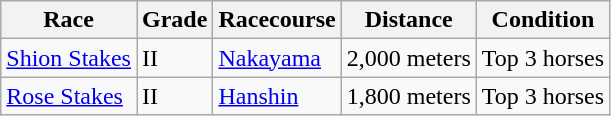<table class="wikitable">
<tr>
<th>Race</th>
<th>Grade</th>
<th>Racecourse</th>
<th>Distance</th>
<th>Condition</th>
</tr>
<tr>
<td><a href='#'>Shion Stakes</a></td>
<td>II</td>
<td><a href='#'>Nakayama</a></td>
<td>2,000 meters</td>
<td>Top 3 horses</td>
</tr>
<tr>
<td><a href='#'>Rose Stakes</a></td>
<td>II</td>
<td><a href='#'>Hanshin</a></td>
<td>1,800 meters</td>
<td>Top 3 horses</td>
</tr>
</table>
